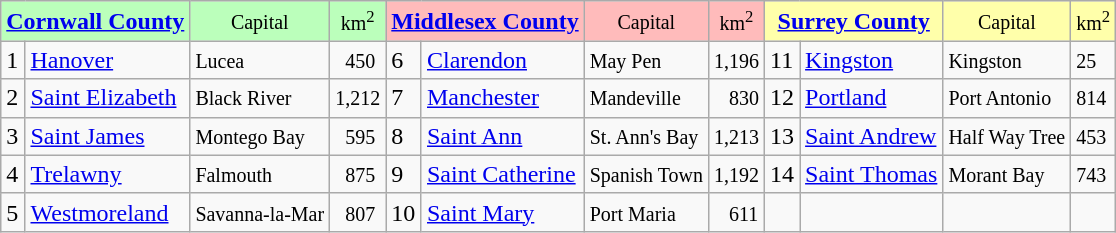<table class="wikitable">
<tr>
<td colspan="2" style="background:#bfb; text-align:;"><strong><a href='#'>Cornwall County</a></strong></td>
<td style="background:#bfb; text-align:center;"><small>Capital</small></td>
<td style="background:#bfb; text-align:center;"><small>km<sup>2</sup></small></td>
<td colspan="2" style="background:#fbb; text-align:center;"><strong><a href='#'>Middlesex County</a></strong></td>
<td style="background:#fbb; text-align:center;"><small>Capital</small></td>
<td style="background:#fbb; text-align:center;"><small>km<sup>2</sup></small></td>
<td colspan="2" style="background:#ffa; text-align:center;"><strong><a href='#'>Surrey County</a></strong></td>
<td style="background:#ffa; text-align:center;"><small>Capital</small></td>
<td style="background:#ffa; text-align:center;"><small>km<sup>2</sup></small></td>
</tr>
<tr>
<td>1</td>
<td><a href='#'>Hanover</a></td>
<td><small>Lucea</small></td>
<td><small>  450</small></td>
<td>6</td>
<td><a href='#'>Clarendon</a></td>
<td><small>May Pen</small></td>
<td><small>1,196</small></td>
<td>11</td>
<td><a href='#'>Kingston</a></td>
<td><small>Kingston</small></td>
<td><small>25</small></td>
</tr>
<tr>
<td>2</td>
<td><a href='#'>Saint Elizabeth</a></td>
<td><small>Black River</small></td>
<td><small>1,212</small></td>
<td>7</td>
<td><a href='#'>Manchester</a></td>
<td><small>Mandeville</small></td>
<td><small>   830</small></td>
<td>12</td>
<td><a href='#'>Portland</a></td>
<td><small>Port Antonio</small></td>
<td><small>814</small></td>
</tr>
<tr>
<td>3</td>
<td><a href='#'>Saint James</a></td>
<td><small>Montego Bay</small></td>
<td><small>  595</small></td>
<td>8</td>
<td><a href='#'>Saint Ann</a></td>
<td><small>St. Ann's Bay</small></td>
<td><small>1,213</small></td>
<td>13</td>
<td><a href='#'>Saint Andrew</a></td>
<td><small>Half Way Tree</small></td>
<td><small>453</small></td>
</tr>
<tr>
<td>4</td>
<td><a href='#'>Trelawny</a></td>
<td><small>Falmouth</small></td>
<td><small>  875</small></td>
<td>9</td>
<td><a href='#'>Saint Catherine</a></td>
<td><small>Spanish Town</small></td>
<td><small>1,192</small></td>
<td>14</td>
<td><a href='#'>Saint Thomas</a></td>
<td><small>Morant Bay</small></td>
<td><small>743</small></td>
</tr>
<tr>
<td>5</td>
<td><a href='#'>Westmoreland</a></td>
<td><small>Savanna-la-Mar</small></td>
<td><small>  807</small></td>
<td>10</td>
<td><a href='#'>Saint Mary</a></td>
<td><small>Port Maria</small></td>
<td><small>   611</small></td>
<td></td>
<td></td>
<td></td>
<td></td>
</tr>
</table>
